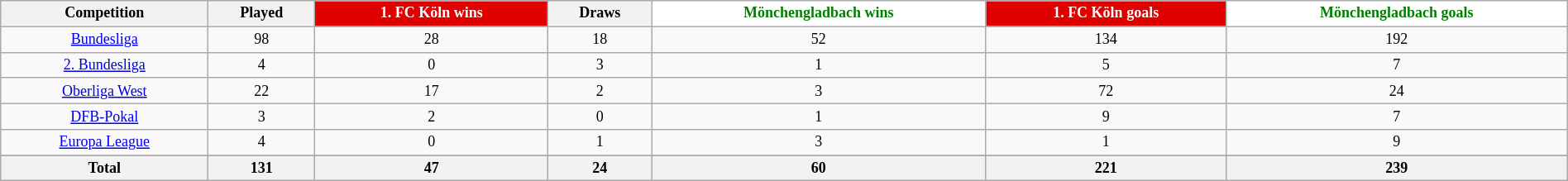<table class="wikitable" style="text-align: center; width: 100%; font-size: 12px">
<tr>
<th>Competition</th>
<th>Played</th>
<th style="background:#E00000; color:white">1. FC Köln wins</th>
<th>Draws</th>
<th style="background:#fff; color:green">Mönchengladbach wins</th>
<th style="background:#E00000; color:white">1. FC Köln goals</th>
<th style="background:#fff; color:green">Mönchengladbach goals</th>
</tr>
<tr>
<td><a href='#'>Bundesliga</a></td>
<td>98</td>
<td>28</td>
<td>18</td>
<td>52</td>
<td>134</td>
<td>192</td>
</tr>
<tr>
<td><a href='#'>2. Bundesliga</a></td>
<td>4</td>
<td>0</td>
<td>3</td>
<td>1</td>
<td>5</td>
<td>7</td>
</tr>
<tr>
<td><a href='#'>Oberliga West</a></td>
<td>22</td>
<td>17</td>
<td>2</td>
<td>3</td>
<td>72</td>
<td>24</td>
</tr>
<tr>
<td><a href='#'>DFB-Pokal</a></td>
<td>3</td>
<td>2</td>
<td>0</td>
<td>1</td>
<td>9</td>
<td>7</td>
</tr>
<tr>
<td><a href='#'>Europa League</a></td>
<td>4</td>
<td>0</td>
<td>1</td>
<td>3</td>
<td>1</td>
<td>9</td>
</tr>
<tr>
</tr>
<tr class="sortbottom">
<th>Total</th>
<th>131</th>
<th>47</th>
<th>24</th>
<th>60</th>
<th>221</th>
<th>239</th>
</tr>
</table>
